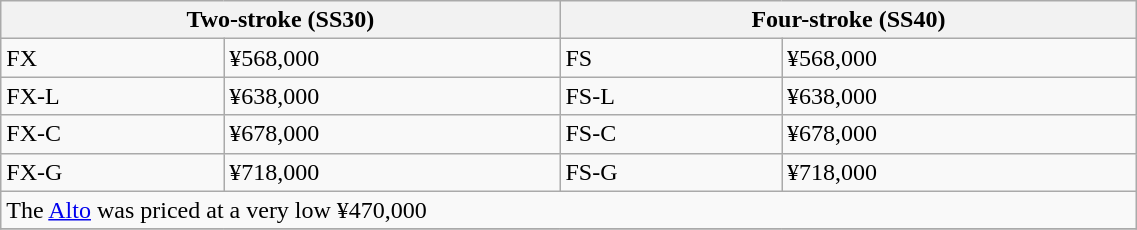<table class="wikitable" width="60%">
<tr>
<th colspan="2">Two-stroke (<strong>SS30</strong>)</th>
<th colspan="2">Four-stroke (<strong>SS40</strong>)</th>
</tr>
<tr>
<td>FX</td>
<td>¥568,000</td>
<td>FS</td>
<td>¥568,000</td>
</tr>
<tr>
<td>FX-L</td>
<td>¥638,000</td>
<td>FS-L</td>
<td>¥638,000</td>
</tr>
<tr>
<td>FX-C</td>
<td>¥678,000</td>
<td>FS-C</td>
<td>¥678,000</td>
</tr>
<tr>
<td>FX-G</td>
<td>¥718,000</td>
<td>FS-G</td>
<td>¥718,000</td>
</tr>
<tr>
<td colspan="4">The <a href='#'>Alto</a> was priced at a very low ¥470,000</td>
</tr>
<tr>
</tr>
</table>
